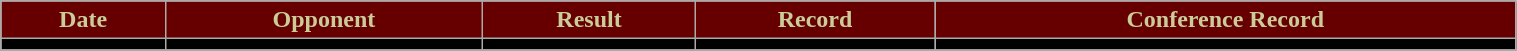<table class="wikitable" width="80%">
<tr align="center"  style=" background:#660000; color:#CCCC99;">
<td><strong>Date</strong></td>
<td><strong>Opponent</strong></td>
<td><strong>Result</strong></td>
<td><strong>Record</strong></td>
<td><strong>Conference Record</strong></td>
</tr>
<tr align="center" bgcolor=" ">
<td></td>
<td></td>
<td></td>
<td></td>
<td></td>
</tr>
<tr align="center" bgcolor=" ">
</tr>
</table>
